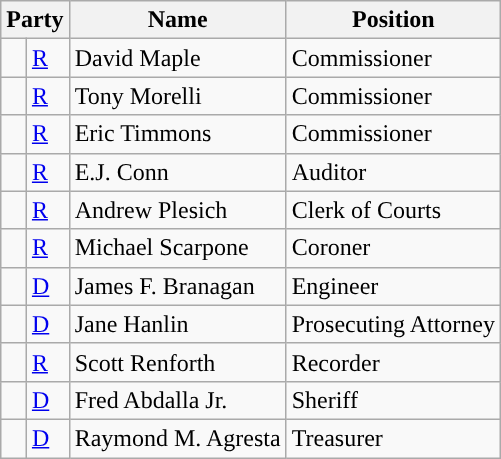<table class=wikitable>
<tr>
<th colspan="2" style="text-align:center; vertical-align:bottom;">Party</th>
<th style="text-align:center;">Name</th>
<th valign=bottom>Position</th>
</tr>
<tr>
<td style="background-color:"> </td>
<td><a href='#'>R</a></td>
<td>David Maple</td>
<td>Commissioner</td>
</tr>
<tr>
<td style="background-color:"> </td>
<td><a href='#'>R</a></td>
<td>Tony Morelli</td>
<td>Commissioner</td>
</tr>
<tr>
<td style="background-color:"> </td>
<td><a href='#'>R</a></td>
<td>Eric Timmons</td>
<td>Commissioner</td>
</tr>
<tr>
<td style="background-color:"> </td>
<td><a href='#'>R</a></td>
<td>E.J. Conn</td>
<td>Auditor</td>
</tr>
<tr>
<td style="background-color:"> </td>
<td><a href='#'>R</a></td>
<td>Andrew Plesich</td>
<td>Clerk of Courts</td>
</tr>
<tr>
<td style="background-color:"> </td>
<td><a href='#'>R</a></td>
<td>Michael Scarpone</td>
<td>Coroner</td>
</tr>
<tr>
<td style="background-color:"> </td>
<td><a href='#'>D</a></td>
<td>James F. Branagan</td>
<td>Engineer</td>
</tr>
<tr>
<td style="background-color:"> </td>
<td><a href='#'>D</a></td>
<td>Jane Hanlin</td>
<td>Prosecuting Attorney</td>
</tr>
<tr>
<td style="background-color:"> </td>
<td><a href='#'>R</a></td>
<td>Scott Renforth</td>
<td>Recorder</td>
</tr>
<tr>
<td style="background-color:"> </td>
<td><a href='#'>D</a></td>
<td>Fred Abdalla Jr.</td>
<td>Sheriff</td>
</tr>
<tr>
<td style="background-color:"> </td>
<td><a href='#'>D</a></td>
<td>Raymond M. Agresta</td>
<td>Treasurer</td>
</tr>
</table>
